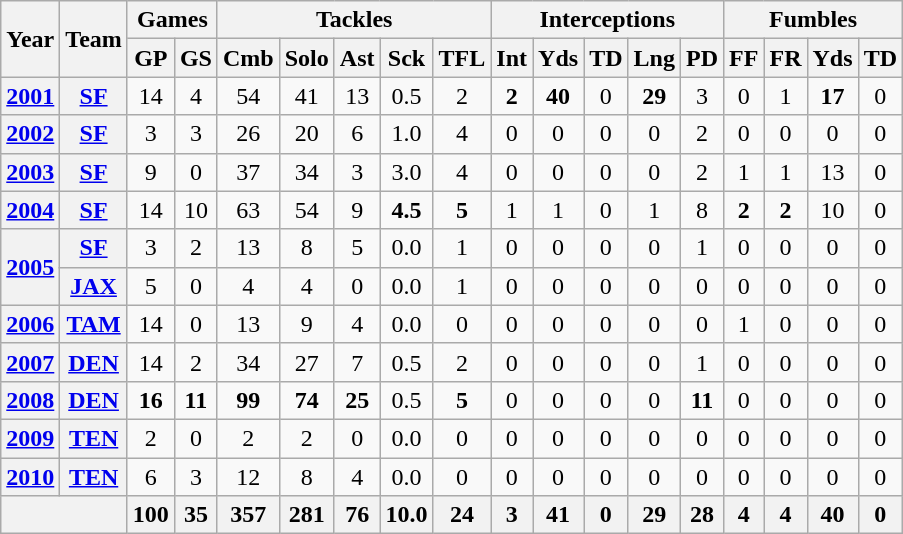<table class="wikitable" style="text-align:center">
<tr>
<th rowspan="2">Year</th>
<th rowspan="2">Team</th>
<th colspan="2">Games</th>
<th colspan="5">Tackles</th>
<th colspan="5">Interceptions</th>
<th colspan="4">Fumbles</th>
</tr>
<tr>
<th>GP</th>
<th>GS</th>
<th>Cmb</th>
<th>Solo</th>
<th>Ast</th>
<th>Sck</th>
<th>TFL</th>
<th>Int</th>
<th>Yds</th>
<th>TD</th>
<th>Lng</th>
<th>PD</th>
<th>FF</th>
<th>FR</th>
<th>Yds</th>
<th>TD</th>
</tr>
<tr>
<th><a href='#'>2001</a></th>
<th><a href='#'>SF</a></th>
<td>14</td>
<td>4</td>
<td>54</td>
<td>41</td>
<td>13</td>
<td>0.5</td>
<td>2</td>
<td><strong>2</strong></td>
<td><strong>40</strong></td>
<td>0</td>
<td><strong>29</strong></td>
<td>3</td>
<td>0</td>
<td>1</td>
<td><strong>17</strong></td>
<td>0</td>
</tr>
<tr>
<th><a href='#'>2002</a></th>
<th><a href='#'>SF</a></th>
<td>3</td>
<td>3</td>
<td>26</td>
<td>20</td>
<td>6</td>
<td>1.0</td>
<td>4</td>
<td>0</td>
<td>0</td>
<td>0</td>
<td>0</td>
<td>2</td>
<td>0</td>
<td>0</td>
<td>0</td>
<td>0</td>
</tr>
<tr>
<th><a href='#'>2003</a></th>
<th><a href='#'>SF</a></th>
<td>9</td>
<td>0</td>
<td>37</td>
<td>34</td>
<td>3</td>
<td>3.0</td>
<td>4</td>
<td>0</td>
<td>0</td>
<td>0</td>
<td>0</td>
<td>2</td>
<td>1</td>
<td>1</td>
<td>13</td>
<td>0</td>
</tr>
<tr>
<th><a href='#'>2004</a></th>
<th><a href='#'>SF</a></th>
<td>14</td>
<td>10</td>
<td>63</td>
<td>54</td>
<td>9</td>
<td><strong>4.5</strong></td>
<td><strong>5</strong></td>
<td>1</td>
<td>1</td>
<td>0</td>
<td>1</td>
<td>8</td>
<td><strong>2</strong></td>
<td><strong>2</strong></td>
<td>10</td>
<td>0</td>
</tr>
<tr>
<th rowspan="2"><a href='#'>2005</a></th>
<th><a href='#'>SF</a></th>
<td>3</td>
<td>2</td>
<td>13</td>
<td>8</td>
<td>5</td>
<td>0.0</td>
<td>1</td>
<td>0</td>
<td>0</td>
<td>0</td>
<td>0</td>
<td>1</td>
<td>0</td>
<td>0</td>
<td>0</td>
<td>0</td>
</tr>
<tr>
<th><a href='#'>JAX</a></th>
<td>5</td>
<td>0</td>
<td>4</td>
<td>4</td>
<td>0</td>
<td>0.0</td>
<td>1</td>
<td>0</td>
<td>0</td>
<td>0</td>
<td>0</td>
<td>0</td>
<td>0</td>
<td>0</td>
<td>0</td>
<td>0</td>
</tr>
<tr>
<th><a href='#'>2006</a></th>
<th><a href='#'>TAM</a></th>
<td>14</td>
<td>0</td>
<td>13</td>
<td>9</td>
<td>4</td>
<td>0.0</td>
<td>0</td>
<td>0</td>
<td>0</td>
<td>0</td>
<td>0</td>
<td>0</td>
<td>1</td>
<td>0</td>
<td>0</td>
<td>0</td>
</tr>
<tr>
<th><a href='#'>2007</a></th>
<th><a href='#'>DEN</a></th>
<td>14</td>
<td>2</td>
<td>34</td>
<td>27</td>
<td>7</td>
<td>0.5</td>
<td>2</td>
<td>0</td>
<td>0</td>
<td>0</td>
<td>0</td>
<td>1</td>
<td>0</td>
<td>0</td>
<td>0</td>
<td>0</td>
</tr>
<tr>
<th><a href='#'>2008</a></th>
<th><a href='#'>DEN</a></th>
<td><strong>16</strong></td>
<td><strong>11</strong></td>
<td><strong>99</strong></td>
<td><strong>74</strong></td>
<td><strong>25</strong></td>
<td>0.5</td>
<td><strong>5</strong></td>
<td>0</td>
<td>0</td>
<td>0</td>
<td>0</td>
<td><strong>11</strong></td>
<td>0</td>
<td>0</td>
<td>0</td>
<td>0</td>
</tr>
<tr>
<th><a href='#'>2009</a></th>
<th><a href='#'>TEN</a></th>
<td>2</td>
<td>0</td>
<td>2</td>
<td>2</td>
<td>0</td>
<td>0.0</td>
<td>0</td>
<td>0</td>
<td>0</td>
<td>0</td>
<td>0</td>
<td>0</td>
<td>0</td>
<td>0</td>
<td>0</td>
<td>0</td>
</tr>
<tr>
<th><a href='#'>2010</a></th>
<th><a href='#'>TEN</a></th>
<td>6</td>
<td>3</td>
<td>12</td>
<td>8</td>
<td>4</td>
<td>0.0</td>
<td>0</td>
<td>0</td>
<td>0</td>
<td>0</td>
<td>0</td>
<td>0</td>
<td>0</td>
<td>0</td>
<td>0</td>
<td>0</td>
</tr>
<tr>
<th colspan="2"></th>
<th>100</th>
<th>35</th>
<th>357</th>
<th>281</th>
<th>76</th>
<th>10.0</th>
<th>24</th>
<th>3</th>
<th>41</th>
<th>0</th>
<th>29</th>
<th>28</th>
<th>4</th>
<th>4</th>
<th>40</th>
<th>0</th>
</tr>
</table>
